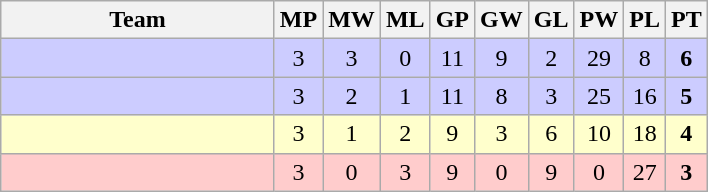<table class=wikitable style="text-align:center">
<tr>
<th width=175>Team</th>
<th width=20>MP</th>
<th width=20>MW</th>
<th width=20>ML</th>
<th width=20>GP</th>
<th width=20>GW</th>
<th width=20>GL</th>
<th width=20>PW</th>
<th width=20>PL</th>
<th width=20>PT</th>
</tr>
<tr style="background-color:#ccccff;">
<td style="text-align:left;"></td>
<td>3</td>
<td>3</td>
<td>0</td>
<td>11</td>
<td>9</td>
<td>2</td>
<td>29</td>
<td>8</td>
<td><strong>6</strong></td>
</tr>
<tr style="background-color:#ccccff;">
<td style="text-align:left;"></td>
<td>3</td>
<td>2</td>
<td>1</td>
<td>11</td>
<td>8</td>
<td>3</td>
<td>25</td>
<td>16</td>
<td><strong>5</strong></td>
</tr>
<tr style="background-color:#ffffcc;">
<td style="text-align:left;"></td>
<td>3</td>
<td>1</td>
<td>2</td>
<td>9</td>
<td>3</td>
<td>6</td>
<td>10</td>
<td>18</td>
<td><strong>4</strong></td>
</tr>
<tr style="background-color:#ffcccc;">
<td style="text-align:left;"></td>
<td>3</td>
<td>0</td>
<td>3</td>
<td>9</td>
<td>0</td>
<td>9</td>
<td>0</td>
<td>27</td>
<td><strong>3</strong></td>
</tr>
</table>
